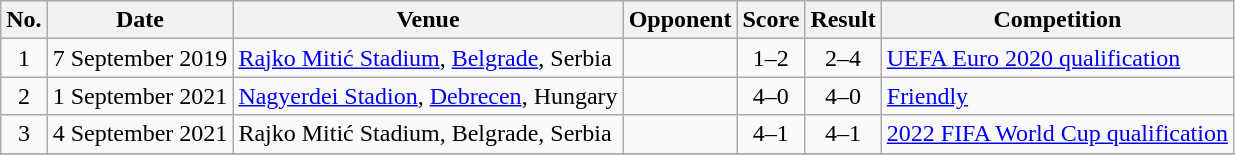<table class="wikitable sortable">
<tr>
<th scope="col">No.</th>
<th scope="col">Date</th>
<th scope="col">Venue</th>
<th scope="col">Opponent</th>
<th scope="col">Score</th>
<th scope="col">Result</th>
<th scope="col">Competition</th>
</tr>
<tr>
<td align="center">1</td>
<td>7 September 2019</td>
<td><a href='#'>Rajko Mitić Stadium</a>, <a href='#'>Belgrade</a>, Serbia</td>
<td></td>
<td align="center">1–2</td>
<td align="center">2–4</td>
<td><a href='#'>UEFA Euro 2020 qualification</a></td>
</tr>
<tr>
<td align="center">2</td>
<td>1 September 2021</td>
<td><a href='#'>Nagyerdei Stadion</a>, <a href='#'>Debrecen</a>, Hungary</td>
<td></td>
<td align="center">4–0</td>
<td align="center">4–0</td>
<td><a href='#'>Friendly</a></td>
</tr>
<tr>
<td align="center">3</td>
<td>4 September 2021</td>
<td>Rajko Mitić Stadium, Belgrade, Serbia</td>
<td></td>
<td align="center">4–1</td>
<td align="center">4–1</td>
<td><a href='#'>2022 FIFA World Cup qualification</a></td>
</tr>
<tr>
</tr>
</table>
